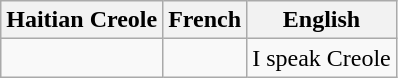<table class="wikitable">
<tr>
<th scope="col">Haitian Creole</th>
<th scope="col">French</th>
<th scope="col">English</th>
</tr>
<tr>
<td></td>
<td></td>
<td>I speak Creole</td>
</tr>
</table>
